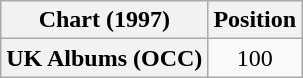<table class="wikitable plainrowheaders" style="text-align:center">
<tr>
<th scope="col">Chart (1997)</th>
<th scope="col">Position</th>
</tr>
<tr>
<th scope="row">UK Albums (OCC)</th>
<td>100</td>
</tr>
</table>
